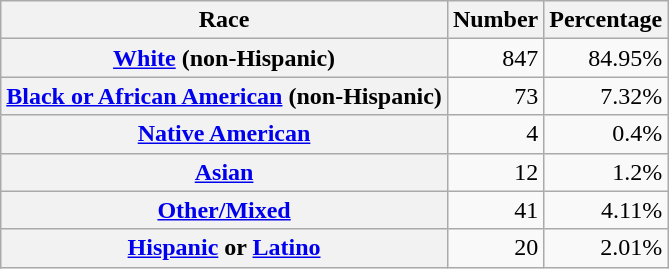<table class="wikitable" style="text-align:right">
<tr>
<th scope="col">Race</th>
<th scope="col">Number</th>
<th scope="col">Percentage</th>
</tr>
<tr>
<th scope="row"><a href='#'>White</a> (non-Hispanic)</th>
<td>847</td>
<td>84.95%</td>
</tr>
<tr>
<th scope="row"><a href='#'>Black or African American</a> (non-Hispanic)</th>
<td>73</td>
<td>7.32%</td>
</tr>
<tr>
<th scope="row"><a href='#'>Native American</a></th>
<td>4</td>
<td>0.4%</td>
</tr>
<tr>
<th scope="row"><a href='#'>Asian</a></th>
<td>12</td>
<td>1.2%</td>
</tr>
<tr>
<th scope="row"><a href='#'>Other/Mixed</a></th>
<td>41</td>
<td>4.11%</td>
</tr>
<tr>
<th scope="row"><a href='#'>Hispanic</a> or <a href='#'>Latino</a></th>
<td>20</td>
<td>2.01%</td>
</tr>
</table>
